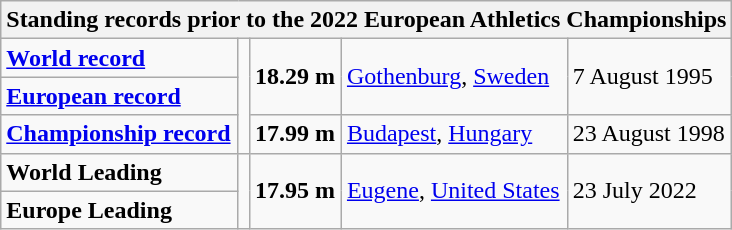<table class="wikitable">
<tr>
<th colspan="5">Standing records prior to the 2022 European Athletics Championships</th>
</tr>
<tr>
<td><strong><a href='#'>World record</a></strong></td>
<td rowspan=3></td>
<td rowspan=2><strong>18.29 m</strong></td>
<td rowspan=2><a href='#'>Gothenburg</a>, <a href='#'>Sweden</a></td>
<td rowspan=2>7 August 1995</td>
</tr>
<tr>
<td><strong><a href='#'>European record</a></strong></td>
</tr>
<tr>
<td><strong><a href='#'>Championship record</a></strong></td>
<td><strong>17.99 m</strong></td>
<td><a href='#'>Budapest</a>, <a href='#'>Hungary</a></td>
<td>23 August 1998</td>
</tr>
<tr>
<td><strong>World Leading</strong></td>
<td rowspan=2></td>
<td rowspan=2><strong>17.95 m</strong></td>
<td rowspan=2><a href='#'>Eugene</a>, <a href='#'>United States</a></td>
<td rowspan=2>23 July 2022</td>
</tr>
<tr>
<td><strong>Europe Leading</strong></td>
</tr>
</table>
